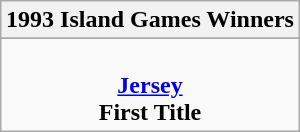<table class="wikitable" style="text-align: center; margin: 0 auto;">
<tr>
<th>1993 Island Games Winners</th>
</tr>
<tr>
</tr>
<tr>
<td><br><strong><a href='#'>Jersey</a></strong><br><strong>First Title</strong></td>
</tr>
</table>
